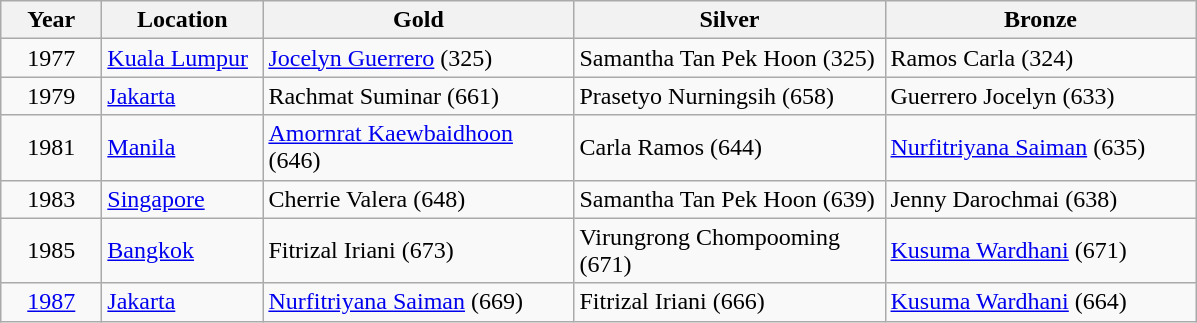<table class="wikitable">
<tr>
<th width="60">Year</th>
<th width="100">Location</th>
<th width="200">Gold</th>
<th width="200">Silver</th>
<th width="200">Bronze</th>
</tr>
<tr>
<td align="center">1977</td>
<td><a href='#'>Kuala Lumpur</a></td>
<td> <a href='#'>Jocelyn Guerrero</a> (325)</td>
<td> Samantha Tan Pek Hoon (325)</td>
<td> Ramos Carla (324)</td>
</tr>
<tr>
<td align="center">1979</td>
<td><a href='#'>Jakarta</a></td>
<td> Rachmat Suminar (661)</td>
<td> Prasetyo Nurningsih (658)</td>
<td> Guerrero Jocelyn (633)</td>
</tr>
<tr>
<td align="center">1981</td>
<td><a href='#'>Manila</a></td>
<td> <a href='#'>Amornrat Kaewbaidhoon</a> (646)</td>
<td> Carla Ramos (644)</td>
<td> <a href='#'>Nurfitriyana Saiman</a> (635)</td>
</tr>
<tr>
<td align="center">1983</td>
<td><a href='#'>Singapore</a></td>
<td> Cherrie Valera (648)</td>
<td> Samantha Tan Pek Hoon (639)</td>
<td> Jenny Darochmai (638)</td>
</tr>
<tr>
<td align="center">1985</td>
<td><a href='#'>Bangkok</a></td>
<td> Fitrizal Iriani (673)</td>
<td> Virungrong Chompooming (671)</td>
<td> <a href='#'>Kusuma Wardhani</a> (671)</td>
</tr>
<tr>
<td align="center"><a href='#'>1987</a></td>
<td><a href='#'>Jakarta</a></td>
<td> <a href='#'>Nurfitriyana Saiman</a> (669)</td>
<td> Fitrizal Iriani (666)</td>
<td> <a href='#'>Kusuma Wardhani</a> (664)</td>
</tr>
</table>
